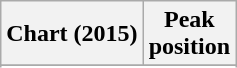<table class="wikitable plainrowheaders sortable" style="text-align:center">
<tr>
<th>Chart (2015)</th>
<th>Peak<br>position</th>
</tr>
<tr>
</tr>
<tr>
</tr>
<tr>
</tr>
</table>
